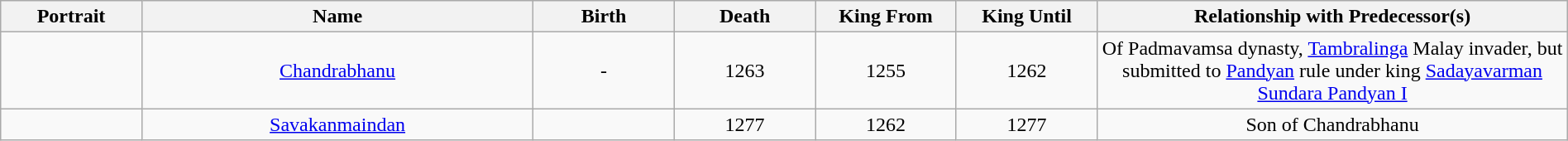<table width=100% class="wikitable" style="text-align:center;">
<tr>
<th width=9%>Portrait</th>
<th width=25%>Name</th>
<th width=9%>Birth</th>
<th width=9%>Death</th>
<th width=9%>King From</th>
<th width=9%>King Until</th>
<th width=30%>Relationship with Predecessor(s)</th>
</tr>
<tr>
<td></td>
<td align="center"><a href='#'>Chandrabhanu</a></td>
<td align="center">-</td>
<td align="center">1263</td>
<td align="center">1255</td>
<td align="center">1262</td>
<td>Of Padmavamsa dynasty, <a href='#'>Tambralinga</a> Malay invader, but submitted to <a href='#'>Pandyan</a> rule under king <a href='#'>Sadayavarman Sundara Pandyan I</a></td>
</tr>
<tr>
<td></td>
<td><a href='#'>Savakanmaindan</a></td>
<td></td>
<td>1277</td>
<td>1262</td>
<td>1277</td>
<td>Son of Chandrabhanu</td>
</tr>
</table>
